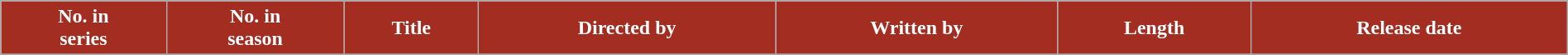<table class="wikitable plainrowheaders"  style="width:100%; margin-right:0;">
<tr>
<th style="background:#a42d22; color:#fff;">No. in<br>series</th>
<th style="background:#a42d22; color:#fff;">No. in<br>season</th>
<th style="background:#a42d22; color:#fff;">Title</th>
<th style="background:#a42d22; color:#fff;">Directed by</th>
<th style="background:#a42d22; color:#fff;">Written by</th>
<th style="background:#a42d22; color:#fff;">Length</th>
<th style="background:#a42d22; color:#fff;">Release date</th>
</tr>
<tr>
</tr>
</table>
